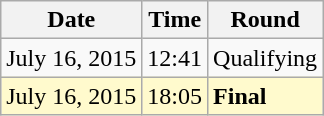<table class="wikitable">
<tr>
<th>Date</th>
<th>Time</th>
<th>Round</th>
</tr>
<tr>
<td>July 16, 2015</td>
<td>12:41</td>
<td>Qualifying</td>
</tr>
<tr style=background:lemonchiffon>
<td>July 16, 2015</td>
<td>18:05</td>
<td><strong>Final</strong></td>
</tr>
</table>
